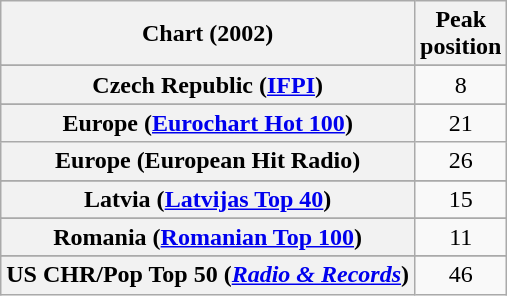<table class="wikitable sortable plainrowheaders" style="text-align:center">
<tr>
<th>Chart (2002)</th>
<th>Peak<br>position</th>
</tr>
<tr>
</tr>
<tr>
</tr>
<tr>
</tr>
<tr>
<th scope="row">Czech Republic (<a href='#'>IFPI</a>)</th>
<td>8</td>
</tr>
<tr>
</tr>
<tr>
<th scope="row">Europe (<a href='#'>Eurochart Hot 100</a>)</th>
<td>21</td>
</tr>
<tr>
<th scope="row">Europe (European Hit Radio)</th>
<td align="center">26</td>
</tr>
<tr>
</tr>
<tr>
</tr>
<tr>
</tr>
<tr>
</tr>
<tr>
</tr>
<tr>
<th scope="row">Latvia (<a href='#'>Latvijas Top 40</a>)</th>
<td align="center">15</td>
</tr>
<tr>
</tr>
<tr>
</tr>
<tr>
</tr>
<tr>
<th scope="row">Romania (<a href='#'>Romanian Top 100</a>)</th>
<td>11</td>
</tr>
<tr>
</tr>
<tr>
</tr>
<tr>
</tr>
<tr>
</tr>
<tr>
<th scope="row">US CHR/Pop Top 50 (<em><a href='#'>Radio & Records</a></em>)</th>
<td>46</td>
</tr>
</table>
